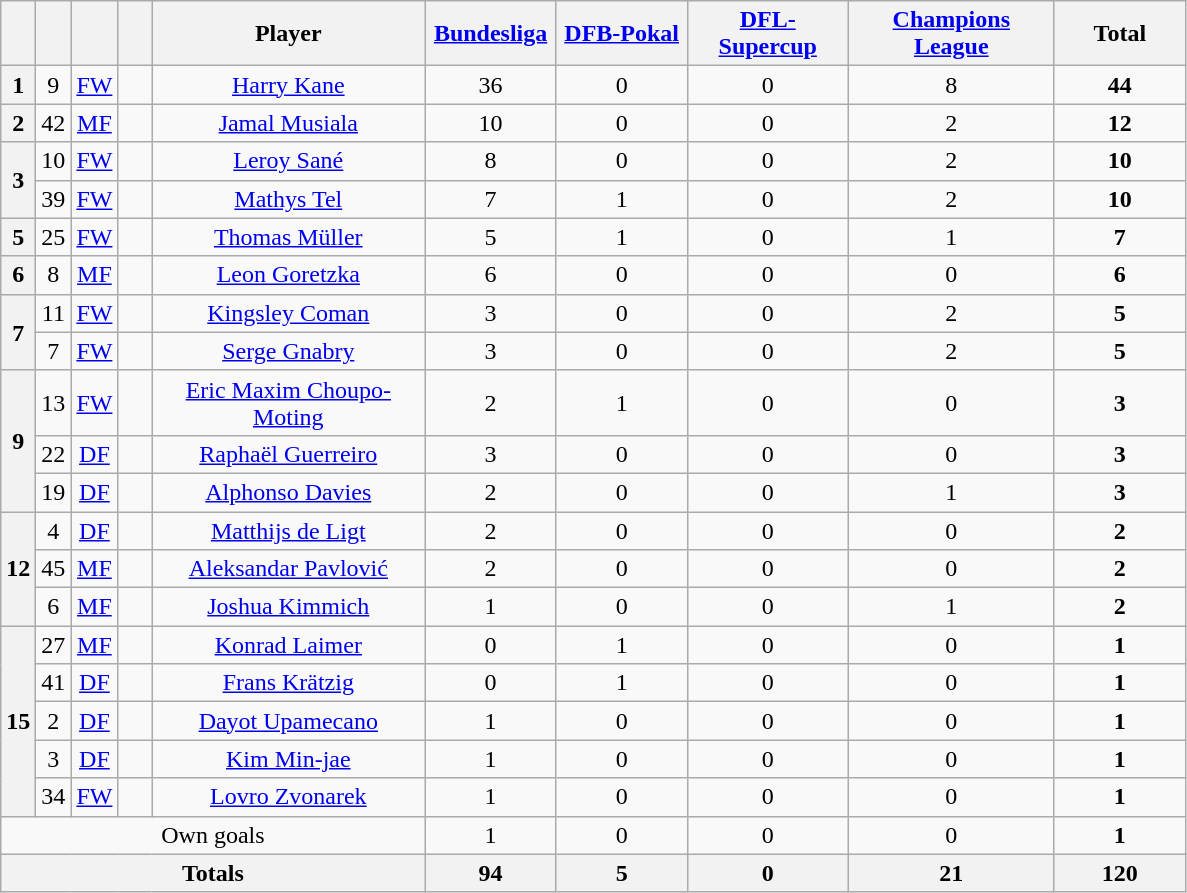<table class="wikitable sortable" style="text-align:center">
<tr>
<th width=15></th>
<th width=15></th>
<th width=15></th>
<th width=15></th>
<th width=175>Player</th>
<th width=80><a href='#'>Bundesliga</a></th>
<th width=80><a href='#'>DFB-Pokal</a></th>
<th width=100><a href='#'>DFL-Supercup</a></th>
<th width=130><a href='#'>Champions League</a></th>
<th width=80>Total</th>
</tr>
<tr>
<th>1</th>
<td align=center>9</td>
<td align=center><a href='#'>FW</a></td>
<td></td>
<td><a href='#'>Harry Kane</a></td>
<td>36</td>
<td>0</td>
<td>0</td>
<td>8</td>
<td><strong>44</strong></td>
</tr>
<tr>
<th>2</th>
<td align=center>42</td>
<td align=center><a href='#'>MF</a></td>
<td></td>
<td><a href='#'>Jamal Musiala</a></td>
<td>10</td>
<td>0</td>
<td>0</td>
<td>2</td>
<td><strong>12</strong></td>
</tr>
<tr>
<th rowspan=2>3</th>
<td align=center>10</td>
<td align=center><a href='#'>FW</a></td>
<td></td>
<td><a href='#'>Leroy Sané</a></td>
<td>8</td>
<td>0</td>
<td>0</td>
<td>2</td>
<td><strong>10</strong></td>
</tr>
<tr>
<td align=center>39</td>
<td align=center><a href='#'>FW</a></td>
<td></td>
<td><a href='#'>Mathys Tel</a></td>
<td>7</td>
<td>1</td>
<td>0</td>
<td>2</td>
<td><strong>10</strong></td>
</tr>
<tr>
<th>5</th>
<td align=center>25</td>
<td align=center><a href='#'>FW</a></td>
<td></td>
<td><a href='#'>Thomas Müller</a></td>
<td>5</td>
<td>1</td>
<td>0</td>
<td>1</td>
<td><strong>7</strong></td>
</tr>
<tr>
<th>6</th>
<td align=center>8</td>
<td align=center><a href='#'>MF</a></td>
<td></td>
<td><a href='#'>Leon Goretzka</a></td>
<td>6</td>
<td>0</td>
<td>0</td>
<td>0</td>
<td><strong>6</strong></td>
</tr>
<tr>
<th rowspan=2>7</th>
<td align=center>11</td>
<td align=center><a href='#'>FW</a></td>
<td></td>
<td><a href='#'>Kingsley Coman</a></td>
<td>3</td>
<td>0</td>
<td>0</td>
<td>2</td>
<td><strong>5</strong></td>
</tr>
<tr>
<td align=center>7</td>
<td align=center><a href='#'>FW</a></td>
<td></td>
<td><a href='#'>Serge Gnabry</a></td>
<td>3</td>
<td>0</td>
<td>0</td>
<td>2</td>
<td><strong>5</strong></td>
</tr>
<tr>
<th rowspan=3>9</th>
<td align=center>13</td>
<td align=center><a href='#'>FW</a></td>
<td></td>
<td><a href='#'>Eric Maxim Choupo-Moting</a></td>
<td>2</td>
<td>1</td>
<td>0</td>
<td>0</td>
<td><strong>3</strong></td>
</tr>
<tr>
<td align=center>22</td>
<td align=center><a href='#'>DF</a></td>
<td></td>
<td><a href='#'>Raphaël Guerreiro</a></td>
<td>3</td>
<td>0</td>
<td>0</td>
<td>0</td>
<td><strong>3</strong></td>
</tr>
<tr>
<td align=center>19</td>
<td align=center><a href='#'>DF</a></td>
<td></td>
<td><a href='#'>Alphonso Davies</a></td>
<td>2</td>
<td>0</td>
<td>0</td>
<td>1</td>
<td><strong>3</strong></td>
</tr>
<tr>
<th rowspan=3>12</th>
<td align=center>4</td>
<td align=center><a href='#'>DF</a></td>
<td></td>
<td><a href='#'>Matthijs de Ligt</a></td>
<td>2</td>
<td>0</td>
<td>0</td>
<td>0</td>
<td><strong>2</strong></td>
</tr>
<tr>
<td align=center>45</td>
<td align=center><a href='#'>MF</a></td>
<td></td>
<td><a href='#'>Aleksandar Pavlović</a></td>
<td>2</td>
<td>0</td>
<td>0</td>
<td>0</td>
<td><strong>2</strong></td>
</tr>
<tr>
<td align=center>6</td>
<td align=center><a href='#'>MF</a></td>
<td></td>
<td><a href='#'>Joshua Kimmich</a></td>
<td>1</td>
<td>0</td>
<td>0</td>
<td>1</td>
<td><strong>2</strong></td>
</tr>
<tr>
<th rowspan=5>15</th>
<td align=center>27</td>
<td align=center><a href='#'>MF</a></td>
<td></td>
<td><a href='#'>Konrad Laimer</a></td>
<td>0</td>
<td>1</td>
<td>0</td>
<td>0</td>
<td><strong>1</strong></td>
</tr>
<tr>
<td align=center>41</td>
<td align=center><a href='#'>DF</a></td>
<td></td>
<td><a href='#'>Frans Krätzig</a></td>
<td>0</td>
<td>1</td>
<td>0</td>
<td>0</td>
<td><strong>1</strong></td>
</tr>
<tr>
<td align=center>2</td>
<td align=center><a href='#'>DF</a></td>
<td></td>
<td><a href='#'>Dayot Upamecano</a></td>
<td>1</td>
<td>0</td>
<td>0</td>
<td>0</td>
<td><strong>1</strong></td>
</tr>
<tr>
<td align=center>3</td>
<td align=center><a href='#'>DF</a></td>
<td></td>
<td><a href='#'>Kim Min-jae</a></td>
<td>1</td>
<td>0</td>
<td>0</td>
<td>0</td>
<td><strong>1</strong></td>
</tr>
<tr>
<td align=center>34</td>
<td align=center><a href='#'>FW</a></td>
<td></td>
<td><a href='#'>Lovro Zvonarek</a></td>
<td>1</td>
<td>0</td>
<td>0</td>
<td>0</td>
<td><strong>1</strong></td>
</tr>
<tr>
<td colspan="5">Own goals</td>
<td>1</td>
<td>0</td>
<td>0</td>
<td>0</td>
<td><strong>1</strong></td>
</tr>
<tr>
<th colspan="5">Totals</th>
<th>94</th>
<th>5</th>
<th>0</th>
<th>21</th>
<th>120</th>
</tr>
</table>
